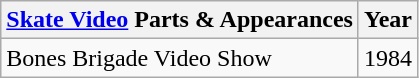<table class="wikitable">
<tr>
<th><a href='#'>Skate Video</a> Parts & Appearances</th>
<th>Year</th>
</tr>
<tr>
<td>Bones Brigade Video Show</td>
<td>1984</td>
</tr>
</table>
